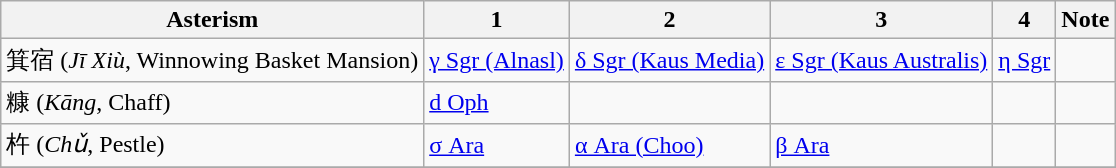<table class = "wikitable">
<tr>
<th>Asterism</th>
<th>1</th>
<th>2</th>
<th>3</th>
<th>4</th>
<th>Note</th>
</tr>
<tr>
<td>箕宿 (<em>Jī Xiù</em>, Winnowing Basket Mansion)</td>
<td><a href='#'>γ Sgr (Alnasl)</a></td>
<td><a href='#'>δ Sgr (Kaus Media)</a></td>
<td><a href='#'>ε Sgr (Kaus Australis)</a></td>
<td><a href='#'>η Sgr</a></td>
<td></td>
</tr>
<tr>
<td>糠 (<em>Kāng</em>, Chaff)</td>
<td><a href='#'>d Oph</a></td>
<td></td>
<td></td>
<td></td>
<td></td>
</tr>
<tr>
<td>杵 (<em>Chǔ</em>, Pestle)</td>
<td><a href='#'>σ Ara</a></td>
<td><a href='#'>α Ara (Choo)</a></td>
<td><a href='#'>β Ara</a></td>
<td></td>
<td></td>
</tr>
<tr>
</tr>
</table>
